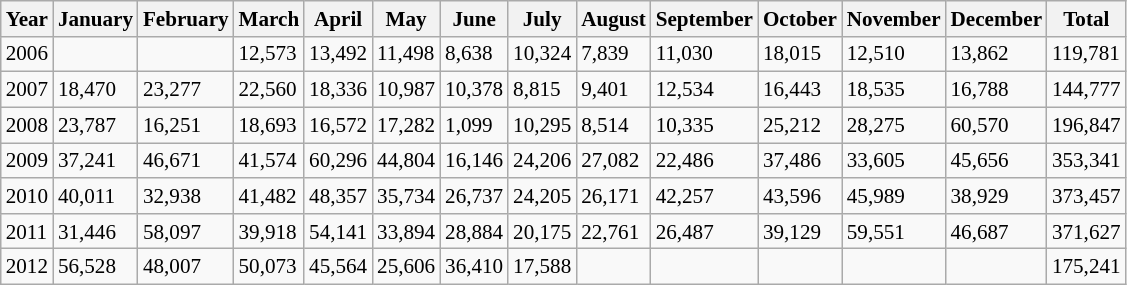<table class="wikitable" style="font-size:88%">
<tr>
<th>Year</th>
<th>January</th>
<th>February</th>
<th>March</th>
<th>April</th>
<th>May</th>
<th>June</th>
<th>July</th>
<th>August</th>
<th>September</th>
<th>October</th>
<th>November</th>
<th>December</th>
<th>Total</th>
</tr>
<tr>
<td>2006</td>
<td></td>
<td></td>
<td>12,573</td>
<td>13,492</td>
<td>11,498</td>
<td>8,638</td>
<td>10,324</td>
<td>7,839</td>
<td>11,030</td>
<td>18,015</td>
<td>12,510</td>
<td>13,862</td>
<td>119,781</td>
</tr>
<tr>
<td>2007</td>
<td>18,470</td>
<td>23,277</td>
<td>22,560</td>
<td>18,336</td>
<td>10,987</td>
<td>10,378</td>
<td>8,815</td>
<td>9,401</td>
<td>12,534</td>
<td>16,443</td>
<td>18,535</td>
<td>16,788</td>
<td>144,777</td>
</tr>
<tr>
<td>2008</td>
<td>23,787</td>
<td>16,251</td>
<td>18,693</td>
<td>16,572</td>
<td>17,282</td>
<td>1,099</td>
<td>10,295</td>
<td>8,514</td>
<td>10,335</td>
<td>25,212</td>
<td>28,275</td>
<td>60,570</td>
<td>196,847</td>
</tr>
<tr>
<td>2009</td>
<td>37,241</td>
<td>46,671</td>
<td>41,574</td>
<td>60,296</td>
<td>44,804</td>
<td>16,146</td>
<td>24,206</td>
<td>27,082</td>
<td>22,486</td>
<td>37,486</td>
<td>33,605</td>
<td>45,656</td>
<td>353,341</td>
</tr>
<tr>
<td>2010</td>
<td>40,011</td>
<td>32,938</td>
<td>41,482</td>
<td>48,357</td>
<td>35,734</td>
<td>26,737</td>
<td>24,205</td>
<td>26,171</td>
<td>42,257</td>
<td>43,596</td>
<td>45,989</td>
<td>38,929</td>
<td>373,457</td>
</tr>
<tr>
<td>2011</td>
<td>31,446</td>
<td>58,097</td>
<td>39,918</td>
<td>54,141</td>
<td>33,894</td>
<td>28,884</td>
<td>20,175</td>
<td>22,761</td>
<td>26,487</td>
<td>39,129</td>
<td>59,551</td>
<td>46,687</td>
<td>371,627</td>
</tr>
<tr>
<td>2012</td>
<td>56,528</td>
<td>48,007</td>
<td>50,073</td>
<td>45,564</td>
<td>25,606</td>
<td>36,410</td>
<td>17,588</td>
<td></td>
<td></td>
<td></td>
<td></td>
<td></td>
<td>175,241</td>
</tr>
</table>
